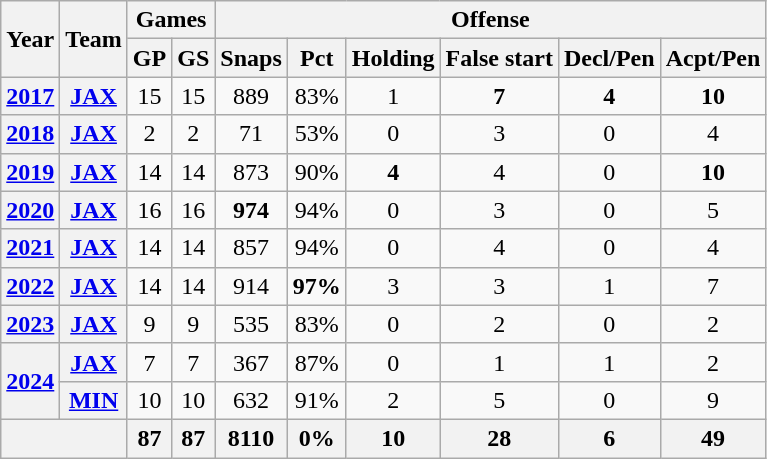<table class="wikitable" style="text-align:center;">
<tr>
<th rowspan="2">Year</th>
<th rowspan="2">Team</th>
<th colspan="2">Games</th>
<th colspan="8">Offense</th>
</tr>
<tr>
<th>GP</th>
<th>GS</th>
<th>Snaps</th>
<th>Pct</th>
<th>Holding</th>
<th>False start</th>
<th>Decl/Pen</th>
<th>Acpt/Pen</th>
</tr>
<tr>
<th><a href='#'>2017</a></th>
<th><a href='#'>JAX</a></th>
<td>15</td>
<td>15</td>
<td>889</td>
<td>83%</td>
<td>1</td>
<td><strong>7</strong></td>
<td><strong>4</strong></td>
<td><strong>10</strong></td>
</tr>
<tr>
<th><a href='#'>2018</a></th>
<th><a href='#'>JAX</a></th>
<td>2</td>
<td>2</td>
<td>71</td>
<td>53%</td>
<td>0</td>
<td>3</td>
<td>0</td>
<td>4</td>
</tr>
<tr>
<th><a href='#'>2019</a></th>
<th><a href='#'>JAX</a></th>
<td>14</td>
<td>14</td>
<td>873</td>
<td>90%</td>
<td><strong>4</strong></td>
<td>4</td>
<td>0</td>
<td><strong>10</strong></td>
</tr>
<tr>
<th><a href='#'>2020</a></th>
<th><a href='#'>JAX</a></th>
<td>16</td>
<td>16</td>
<td><strong>974</strong></td>
<td>94%</td>
<td>0</td>
<td>3</td>
<td>0</td>
<td>5</td>
</tr>
<tr>
<th><a href='#'>2021</a></th>
<th><a href='#'>JAX</a></th>
<td>14</td>
<td>14</td>
<td>857</td>
<td>94%</td>
<td>0</td>
<td>4</td>
<td>0</td>
<td>4</td>
</tr>
<tr>
<th><a href='#'>2022</a></th>
<th><a href='#'>JAX</a></th>
<td>14</td>
<td>14</td>
<td>914</td>
<td><strong>97%</strong></td>
<td>3</td>
<td>3</td>
<td>1</td>
<td>7</td>
</tr>
<tr>
<th><a href='#'>2023</a></th>
<th><a href='#'>JAX</a></th>
<td>9</td>
<td>9</td>
<td>535</td>
<td>83%</td>
<td>0</td>
<td>2</td>
<td>0</td>
<td>2</td>
</tr>
<tr>
<th rowspan="2"><a href='#'>2024</a></th>
<th><a href='#'>JAX</a></th>
<td>7</td>
<td>7</td>
<td>367</td>
<td>87%</td>
<td>0</td>
<td>1</td>
<td>1</td>
<td>2</td>
</tr>
<tr>
<th><a href='#'>MIN</a></th>
<td>10</td>
<td>10</td>
<td>632</td>
<td>91%</td>
<td>2</td>
<td>5</td>
<td>0</td>
<td>9</td>
</tr>
<tr>
<th colspan="2"></th>
<th>87</th>
<th>87</th>
<th>8110</th>
<th>0%</th>
<th>10</th>
<th>28</th>
<th>6</th>
<th>49</th>
</tr>
</table>
